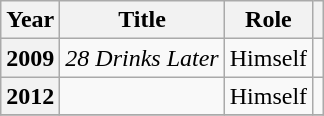<table class="wikitable plainrowheaders sortable">
<tr>
<th scope="col">Year</th>
<th scope="col">Title</th>
<th scope="col">Role</th>
<th scope="col" class="unsortable"></th>
</tr>
<tr>
<th scope=row>2009</th>
<td><em>28 Drinks Later</em></td>
<td>Himself</td>
<td style="text-align:center;"></td>
</tr>
<tr>
<th scope=row>2012</th>
<td></td>
<td>Himself</td>
<td style="text-align:center;"></td>
</tr>
<tr>
</tr>
</table>
